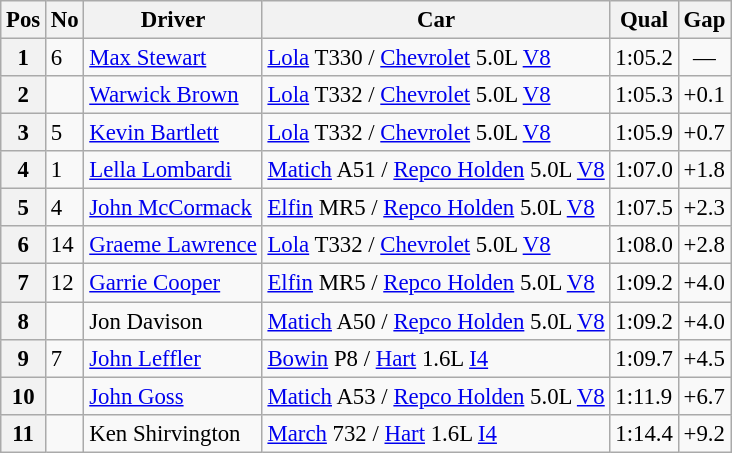<table class="wikitable sortable" style="font-size: 95%;">
<tr>
<th>Pos</th>
<th>No</th>
<th>Driver</th>
<th>Car</th>
<th>Qual</th>
<th>Gap</th>
</tr>
<tr>
<th>1</th>
<td>6</td>
<td> <a href='#'>Max Stewart</a></td>
<td><a href='#'>Lola</a> T330 / <a href='#'>Chevrolet</a> 5.0L <a href='#'>V8</a></td>
<td>1:05.2</td>
<td align="center">—</td>
</tr>
<tr>
<th>2</th>
<td></td>
<td> <a href='#'>Warwick Brown</a></td>
<td><a href='#'>Lola</a> T332 / <a href='#'>Chevrolet</a> 5.0L <a href='#'>V8</a></td>
<td>1:05.3</td>
<td>+0.1</td>
</tr>
<tr>
<th>3</th>
<td>5</td>
<td> <a href='#'>Kevin Bartlett</a></td>
<td><a href='#'>Lola</a> T332 / <a href='#'>Chevrolet</a> 5.0L <a href='#'>V8</a></td>
<td>1:05.9</td>
<td>+0.7</td>
</tr>
<tr>
<th>4</th>
<td>1</td>
<td> <a href='#'>Lella Lombardi</a></td>
<td><a href='#'>Matich</a> A51 / <a href='#'>Repco Holden</a> 5.0L <a href='#'>V8</a></td>
<td>1:07.0</td>
<td>+1.8</td>
</tr>
<tr>
<th>5</th>
<td>4</td>
<td> <a href='#'>John McCormack</a></td>
<td><a href='#'>Elfin</a> MR5 / <a href='#'>Repco Holden</a> 5.0L <a href='#'>V8</a></td>
<td>1:07.5</td>
<td>+2.3</td>
</tr>
<tr>
<th>6</th>
<td>14</td>
<td> <a href='#'>Graeme Lawrence</a></td>
<td><a href='#'>Lola</a> T332 / <a href='#'>Chevrolet</a> 5.0L <a href='#'>V8</a></td>
<td>1:08.0</td>
<td>+2.8</td>
</tr>
<tr>
<th>7</th>
<td>12</td>
<td> <a href='#'>Garrie Cooper</a></td>
<td><a href='#'>Elfin</a> MR5 / <a href='#'>Repco Holden</a> 5.0L <a href='#'>V8</a></td>
<td>1:09.2</td>
<td>+4.0</td>
</tr>
<tr>
<th>8</th>
<td></td>
<td> Jon Davison</td>
<td><a href='#'>Matich</a> A50 / <a href='#'>Repco Holden</a> 5.0L <a href='#'>V8</a></td>
<td>1:09.2</td>
<td>+4.0</td>
</tr>
<tr>
<th>9</th>
<td>7</td>
<td> <a href='#'>John Leffler</a></td>
<td><a href='#'>Bowin</a> P8 / <a href='#'>Hart</a> 1.6L <a href='#'>I4</a></td>
<td>1:09.7</td>
<td>+4.5</td>
</tr>
<tr>
<th>10</th>
<td></td>
<td> <a href='#'>John Goss</a></td>
<td><a href='#'>Matich</a> A53 / <a href='#'>Repco Holden</a> 5.0L <a href='#'>V8</a></td>
<td>1:11.9</td>
<td>+6.7</td>
</tr>
<tr>
<th>11</th>
<td></td>
<td> Ken Shirvington</td>
<td><a href='#'>March</a> 732 / <a href='#'>Hart</a> 1.6L <a href='#'>I4</a></td>
<td>1:14.4</td>
<td>+9.2</td>
</tr>
</table>
